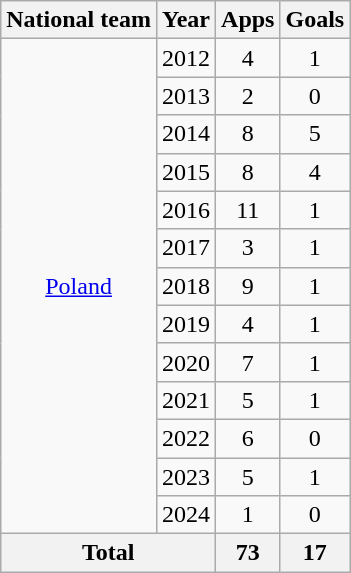<table class="wikitable" style="text-align:center">
<tr>
<th>National team</th>
<th>Year</th>
<th>Apps</th>
<th>Goals</th>
</tr>
<tr>
<td rowspan="13"><a href='#'>Poland</a></td>
<td>2012</td>
<td>4</td>
<td>1</td>
</tr>
<tr>
<td>2013</td>
<td>2</td>
<td>0</td>
</tr>
<tr>
<td>2014</td>
<td>8</td>
<td>5</td>
</tr>
<tr>
<td>2015</td>
<td>8</td>
<td>4</td>
</tr>
<tr>
<td>2016</td>
<td>11</td>
<td>1</td>
</tr>
<tr>
<td>2017</td>
<td>3</td>
<td>1</td>
</tr>
<tr>
<td>2018</td>
<td>9</td>
<td>1</td>
</tr>
<tr>
<td>2019</td>
<td>4</td>
<td>1</td>
</tr>
<tr>
<td>2020</td>
<td>7</td>
<td>1</td>
</tr>
<tr>
<td>2021</td>
<td>5</td>
<td>1</td>
</tr>
<tr>
<td>2022</td>
<td>6</td>
<td>0</td>
</tr>
<tr>
<td>2023</td>
<td>5</td>
<td>1</td>
</tr>
<tr>
<td>2024</td>
<td>1</td>
<td>0</td>
</tr>
<tr>
<th colspan="2">Total</th>
<th>73</th>
<th>17</th>
</tr>
</table>
